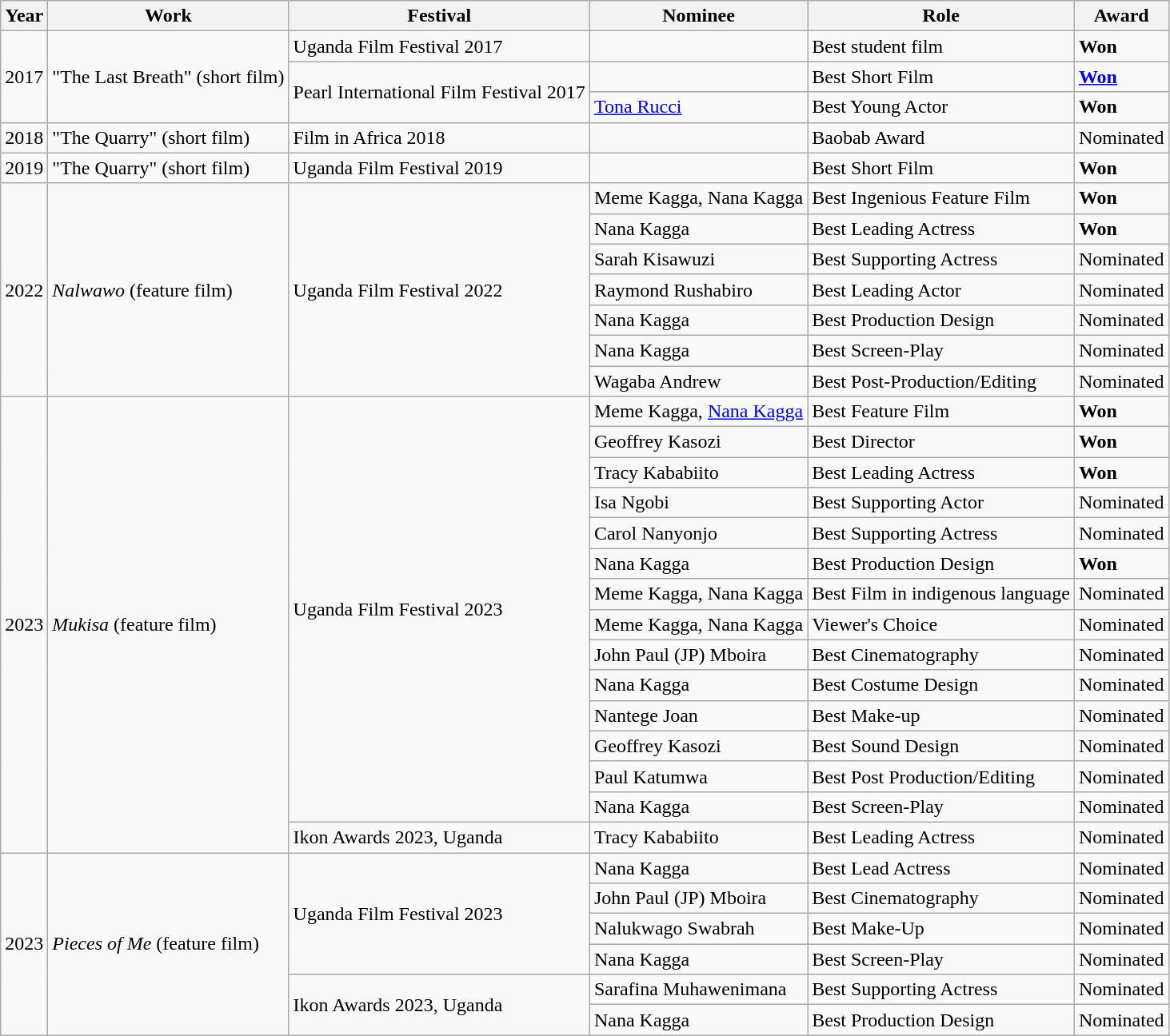<table class="wikitable">
<tr>
<th>Year</th>
<th>Work</th>
<th>Festival</th>
<th>Nominee</th>
<th>Role</th>
<th>Award</th>
</tr>
<tr>
<td rowspan="3">2017</td>
<td rowspan="3">"The Last Breath" (short film)</td>
<td>Uganda Film Festival 2017</td>
<td></td>
<td>Best student film</td>
<td><strong>Won</strong></td>
</tr>
<tr>
<td rowspan="2">Pearl International Film Festival 2017</td>
<td></td>
<td>Best Short Film</td>
<td><a href='#'><strong>Won</strong></a></td>
</tr>
<tr>
<td><a href='#'>Tona Rucci</a></td>
<td>Best Young Actor</td>
<td><strong>Won</strong></td>
</tr>
<tr>
<td>2018</td>
<td>"The Quarry" (short film)</td>
<td>Film in Africa 2018</td>
<td></td>
<td>Baobab Award</td>
<td>Nominated</td>
</tr>
<tr>
<td>2019</td>
<td>"The Quarry" (short film)</td>
<td>Uganda Film Festival 2019</td>
<td></td>
<td>Best Short Film</td>
<td><strong>Won</strong></td>
</tr>
<tr>
<td rowspan="7">2022</td>
<td rowspan="7"><em>Nalwawo</em> (feature film)</td>
<td rowspan="7">Uganda Film Festival 2022</td>
<td>Meme Kagga, Nana Kagga</td>
<td>Best Ingenious Feature Film</td>
<td><strong>Won</strong></td>
</tr>
<tr>
<td>Nana Kagga</td>
<td>Best Leading Actress</td>
<td><strong>Won</strong></td>
</tr>
<tr>
<td>Sarah Kisawuzi</td>
<td>Best Supporting Actress</td>
<td>Nominated</td>
</tr>
<tr>
<td>Raymond Rushabiro</td>
<td>Best Leading Actor</td>
<td>Nominated</td>
</tr>
<tr>
<td>Nana Kagga</td>
<td>Best Production Design</td>
<td>Nominated</td>
</tr>
<tr>
<td>Nana Kagga</td>
<td>Best Screen-Play</td>
<td>Nominated</td>
</tr>
<tr>
<td>Wagaba Andrew</td>
<td>Best Post-Production/Editing</td>
<td>Nominated</td>
</tr>
<tr>
<td rowspan="15">2023</td>
<td rowspan="15"><em>Mukisa</em> (feature film)</td>
<td rowspan="14">Uganda Film Festival 2023</td>
<td>Meme Kagga, <a href='#'>Nana Kagga</a></td>
<td>Best Feature Film</td>
<td><strong>Won</strong></td>
</tr>
<tr>
<td>Geoffrey Kasozi</td>
<td>Best Director</td>
<td><strong>Won</strong></td>
</tr>
<tr>
<td>Tracy Kababiito</td>
<td>Best Leading Actress</td>
<td><strong>Won</strong></td>
</tr>
<tr>
<td>Isa Ngobi</td>
<td>Best Supporting Actor</td>
<td>Nominated</td>
</tr>
<tr>
<td>Carol Nanyonjo</td>
<td>Best Supporting Actress</td>
<td>Nominated</td>
</tr>
<tr>
<td>Nana Kagga</td>
<td>Best Production Design</td>
<td><strong>Won</strong></td>
</tr>
<tr>
<td>Meme Kagga, Nana Kagga</td>
<td>Best Film in indigenous language</td>
<td>Nominated</td>
</tr>
<tr>
<td>Meme Kagga, Nana Kagga</td>
<td>Viewer's Choice</td>
<td>Nominated</td>
</tr>
<tr>
<td>John Paul (JP) Mboira</td>
<td>Best Cinematography</td>
<td>Nominated</td>
</tr>
<tr>
<td>Nana Kagga</td>
<td>Best Costume Design</td>
<td>Nominated</td>
</tr>
<tr>
<td>Nantege Joan</td>
<td>Best Make-up</td>
<td>Nominated</td>
</tr>
<tr>
<td>Geoffrey Kasozi</td>
<td>Best Sound Design</td>
<td>Nominated</td>
</tr>
<tr>
<td>Paul Katumwa</td>
<td>Best Post Production/Editing</td>
<td>Nominated</td>
</tr>
<tr>
<td>Nana Kagga</td>
<td>Best Screen-Play</td>
<td>Nominated</td>
</tr>
<tr>
<td>Ikon Awards 2023, Uganda</td>
<td>Tracy Kababiito</td>
<td>Best Leading Actress</td>
<td>Nominated</td>
</tr>
<tr>
<td rowspan="6">2023</td>
<td rowspan="6"><em>Pieces of Me</em> (feature film)</td>
<td rowspan="4">Uganda Film Festival 2023</td>
<td>Nana Kagga</td>
<td>Best Lead Actress</td>
<td>Nominated</td>
</tr>
<tr>
<td>John Paul (JP) Mboira</td>
<td>Best Cinematography</td>
<td>Nominated</td>
</tr>
<tr>
<td>Nalukwago Swabrah</td>
<td>Best Make-Up</td>
<td>Nominated</td>
</tr>
<tr>
<td>Nana Kagga</td>
<td>Best Screen-Play</td>
<td>Nominated</td>
</tr>
<tr>
<td rowspan="2">Ikon Awards 2023, Uganda</td>
<td>Sarafina Muhawenimana</td>
<td>Best Supporting Actress</td>
<td>Nominated</td>
</tr>
<tr>
<td>Nana Kagga</td>
<td>Best Production Design</td>
<td>Nominated</td>
</tr>
</table>
